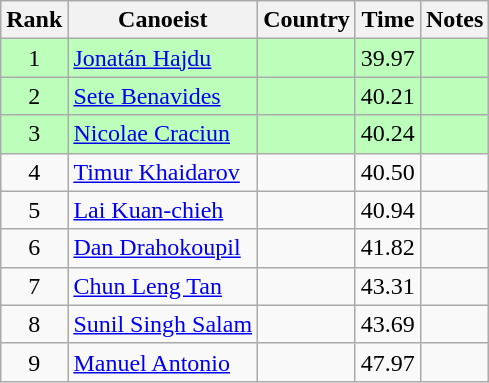<table class="wikitable" style="text-align:center">
<tr>
<th>Rank</th>
<th>Canoeist</th>
<th>Country</th>
<th>Time</th>
<th>Notes</th>
</tr>
<tr bgcolor=bbffbb>
<td>1</td>
<td align="left"><a href='#'>Jonatán Hajdu</a></td>
<td align="left"></td>
<td>39.97</td>
<td></td>
</tr>
<tr bgcolor=bbffbb>
<td>2</td>
<td align="left"><a href='#'>Sete Benavides</a></td>
<td align="left"></td>
<td>40.21</td>
<td></td>
</tr>
<tr bgcolor=bbffbb>
<td>3</td>
<td align="left"><a href='#'>Nicolae Craciun</a></td>
<td align="left"></td>
<td>40.24</td>
<td></td>
</tr>
<tr>
<td>4</td>
<td align="left"><a href='#'>Timur Khaidarov</a></td>
<td align="left"></td>
<td>40.50</td>
<td></td>
</tr>
<tr>
<td>5</td>
<td align="left"><a href='#'>Lai Kuan-chieh</a></td>
<td align="left"></td>
<td>40.94</td>
<td></td>
</tr>
<tr>
<td>6</td>
<td align="left"><a href='#'>Dan Drahokoupil</a></td>
<td align="left"></td>
<td>41.82</td>
<td></td>
</tr>
<tr>
<td>7</td>
<td align="left"><a href='#'>Chun Leng Tan</a></td>
<td align="left"></td>
<td>43.31</td>
<td></td>
</tr>
<tr>
<td>8</td>
<td align="left"><a href='#'>Sunil Singh Salam</a></td>
<td align="left"></td>
<td>43.69</td>
<td></td>
</tr>
<tr>
<td>9</td>
<td align="left"><a href='#'>Manuel Antonio</a></td>
<td align="left"></td>
<td>47.97</td>
<td></td>
</tr>
</table>
